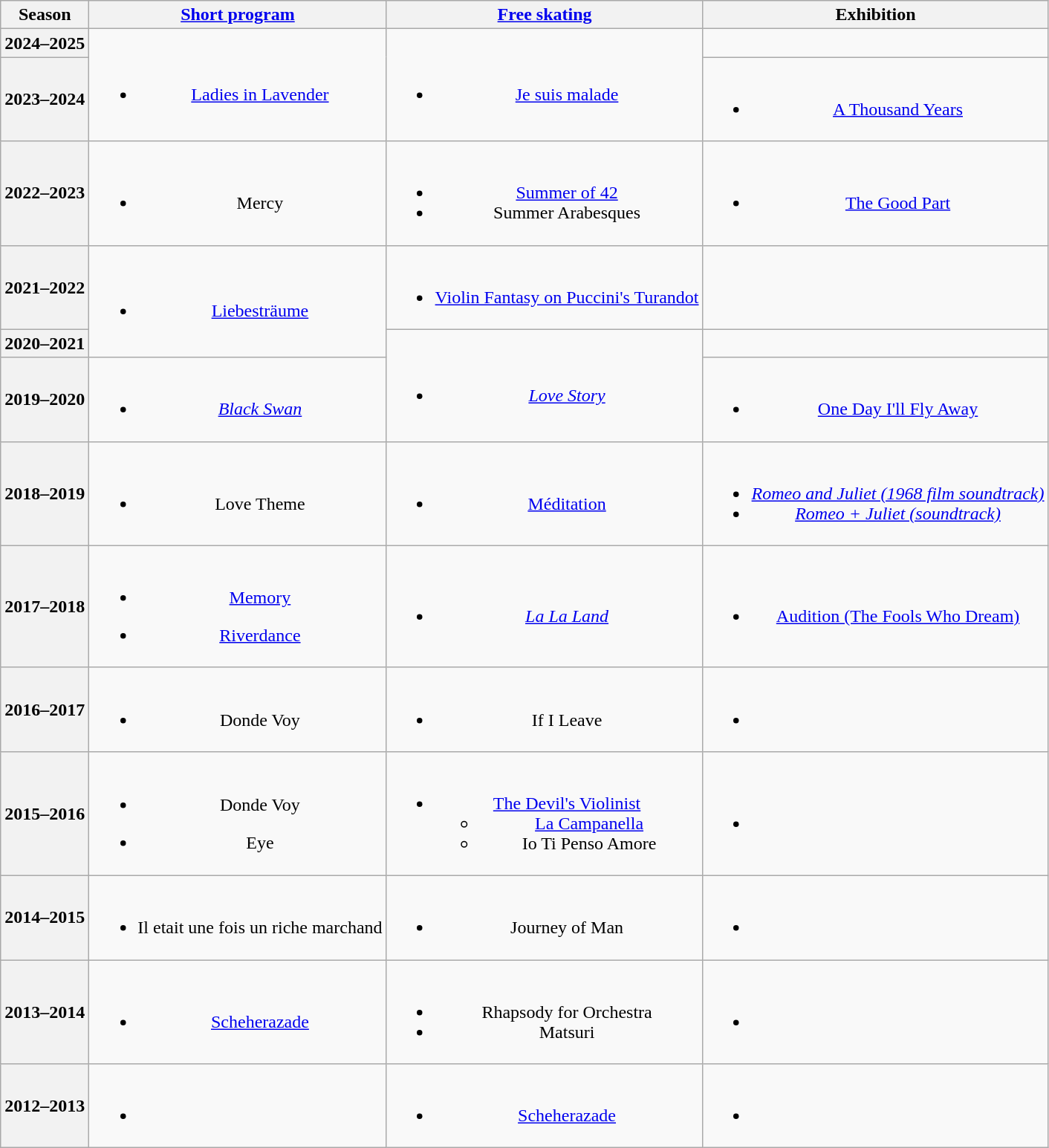<table class="wikitable" style="text-align:center">
<tr>
<th>Season</th>
<th><a href='#'>Short program</a></th>
<th><a href='#'>Free skating</a></th>
<th>Exhibition</th>
</tr>
<tr>
<th>2024–2025 <br> </th>
<td rowspan=2><br><ul><li><a href='#'>Ladies in Lavender</a> <br> </li></ul></td>
<td rowspan=2><br><ul><li><a href='#'>Je suis malade</a> <br> </li></ul></td>
<td></td>
</tr>
<tr>
<th>2023–2024 <br> </th>
<td><br><ul><li><a href='#'>A Thousand Years</a> <br> </li></ul></td>
</tr>
<tr>
<th>2022–2023 <br> </th>
<td><br><ul><li>Mercy <br> </li></ul></td>
<td><br><ul><li><a href='#'>Summer of 42</a> <br> </li><li>Summer Arabesques <br> </li></ul></td>
<td><br><ul><li><a href='#'>The Good Part</a> <br> </li></ul></td>
</tr>
<tr>
<th>2021–2022 <br></th>
<td rowspan=2><br><ul><li><a href='#'>Liebesträume</a> <br> </li></ul></td>
<td><br><ul><li><a href='#'>Violin Fantasy on Puccini's Turandot</a> <br> </li></ul></td>
<td></td>
</tr>
<tr>
<th>2020–2021 <br></th>
<td rowspan=2><br><ul><li><em><a href='#'>Love Story</a></em> <br> </li></ul></td>
<td></td>
</tr>
<tr>
<th>2019–2020 <br></th>
<td><br><ul><li><em><a href='#'>Black Swan</a></em> <br> </li></ul></td>
<td><br><ul><li><a href='#'>One Day I'll Fly Away</a> <br> </li></ul></td>
</tr>
<tr>
<th>2018–2019 <br></th>
<td><br><ul><li>Love Theme <br> </li></ul></td>
<td><br><ul><li><a href='#'>Méditation</a> <br> </li></ul></td>
<td><br><ul><li><em><a href='#'>Romeo and Juliet (1968 film soundtrack)</a></em> <br> </li><li><em><a href='#'>Romeo + Juliet (soundtrack)</a></em> <br> </li></ul></td>
</tr>
<tr>
<th>2017–2018 <br></th>
<td><br><ul><li><a href='#'>Memory</a> <br> </li></ul><ul><li><a href='#'>Riverdance</a> <br></li></ul></td>
<td><br><ul><li><em><a href='#'>La La Land</a></em> <br></li></ul></td>
<td><br><ul><li><a href='#'>Audition (The Fools Who Dream)</a> <br> </li></ul></td>
</tr>
<tr>
<th>2016–2017 <br> </th>
<td><br><ul><li>Donde Voy <br></li></ul></td>
<td><br><ul><li>If I Leave <br></li></ul></td>
<td><br><ul><li></li></ul></td>
</tr>
<tr>
<th>2015–2016</th>
<td><br><ul><li>Donde Voy <br></li></ul><ul><li>Eye <br></li></ul></td>
<td><br><ul><li><a href='#'>The Devil's Violinist</a> <br><ul><li><a href='#'>La Campanella</a></li><li>Io Ti Penso Amore <br></li></ul></li></ul></td>
<td><br><ul><li></li></ul></td>
</tr>
<tr>
<th>2014–2015</th>
<td><br><ul><li>Il etait une fois un riche marchand <br></li></ul></td>
<td><br><ul><li>Journey of Man <br></li></ul></td>
<td><br><ul><li></li></ul></td>
</tr>
<tr>
<th>2013–2014</th>
<td><br><ul><li><a href='#'>Scheherazade</a> <br></li></ul></td>
<td><br><ul><li>Rhapsody for Orchestra <br></li><li>Matsuri <br></li></ul></td>
<td><br><ul><li></li></ul></td>
</tr>
<tr>
<th>2012–2013</th>
<td><br><ul><li></li></ul></td>
<td><br><ul><li><a href='#'>Scheherazade</a> <br></li></ul></td>
<td><br><ul><li></li></ul></td>
</tr>
</table>
